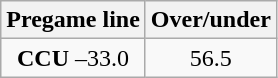<table class="wikitable">
<tr align="center">
<th style=>Pregame line</th>
<th style=>Over/under</th>
</tr>
<tr align="center">
<td><strong>CCU</strong> –33.0</td>
<td>56.5</td>
</tr>
</table>
